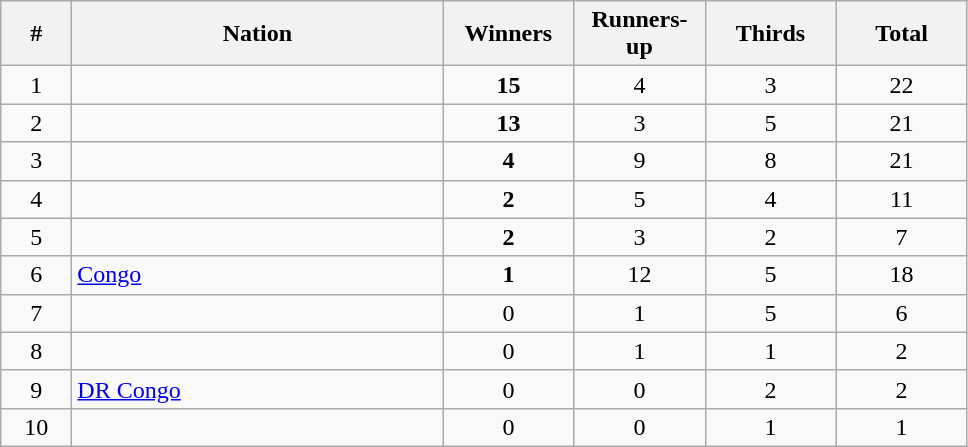<table class="wikitable">
<tr>
<th width=40>#</th>
<th width=240>Nation</th>
<th width=80>Winners</th>
<th width=80>Runners-up</th>
<th width=80>Thirds</th>
<th width=80>Total</th>
</tr>
<tr>
<td align=center>1</td>
<td></td>
<td align=center><strong>15</strong></td>
<td align=center>4</td>
<td align=center>3</td>
<td align=center>22</td>
</tr>
<tr>
<td align=center>2</td>
<td></td>
<td align=center><strong>13</strong></td>
<td align=center>3</td>
<td align=center>5</td>
<td align=center>21</td>
</tr>
<tr>
<td align=center>3</td>
<td></td>
<td align=center><strong>4</strong></td>
<td align=center>9</td>
<td align=center>8</td>
<td align=center>21</td>
</tr>
<tr>
<td align=center>4</td>
<td></td>
<td align=center><strong>2</strong></td>
<td align=center>5</td>
<td align=center>4</td>
<td align=center>11</td>
</tr>
<tr>
<td align=center>5</td>
<td></td>
<td align=center><strong>2</strong></td>
<td align=center>3</td>
<td align=center>2</td>
<td align=center>7</td>
</tr>
<tr>
<td align=center>6</td>
<td> <a href='#'>Congo</a></td>
<td align=center><strong>1</strong></td>
<td align=center>12</td>
<td align=center>5</td>
<td align=center>18</td>
</tr>
<tr>
<td align=center>7</td>
<td></td>
<td align=center>0</td>
<td align=center>1</td>
<td align=center>5</td>
<td align=center>6</td>
</tr>
<tr>
<td align=center>8</td>
<td></td>
<td align=center>0</td>
<td align=center>1</td>
<td align=center>1</td>
<td align=center>2</td>
</tr>
<tr>
<td align=center>9</td>
<td> <a href='#'>DR Congo</a></td>
<td align=center>0</td>
<td align=center>0</td>
<td align=center>2</td>
<td align=center>2</td>
</tr>
<tr>
<td align=center>10</td>
<td></td>
<td align=center>0</td>
<td align=center>0</td>
<td align=center>1</td>
<td align=center>1</td>
</tr>
</table>
